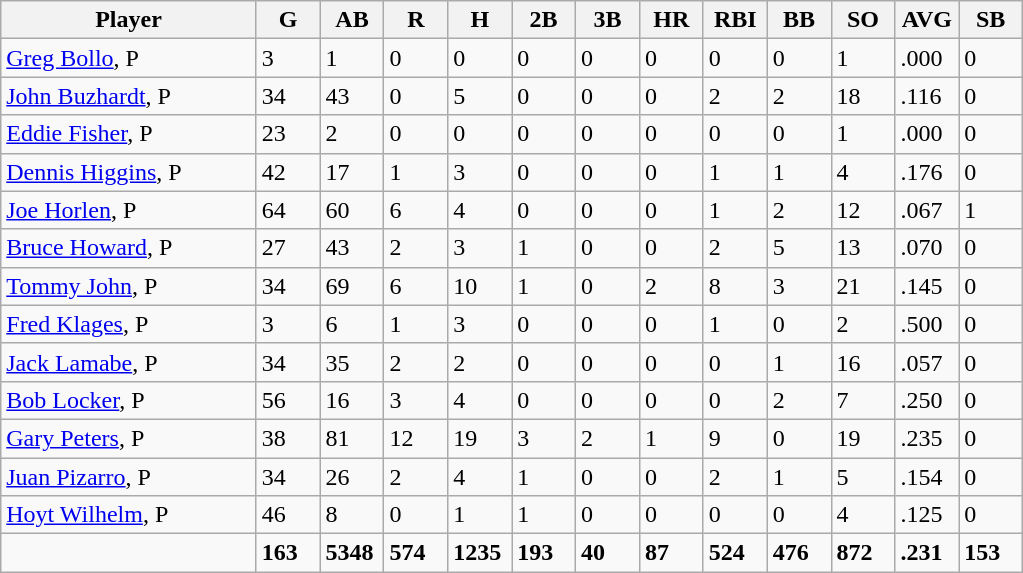<table class="wikitable sortable">
<tr>
<th width="24%">Player</th>
<th width="6%">G</th>
<th width="6%">AB</th>
<th width="6%">R</th>
<th width="6%">H</th>
<th width="6%">2B</th>
<th width="6%">3B</th>
<th width="6%">HR</th>
<th width="6%">RBI</th>
<th width="6%">BB</th>
<th width="6%">SO</th>
<th width="6%">AVG</th>
<th width="6%">SB</th>
</tr>
<tr>
<td><a href='#'>Greg Bollo</a>, P</td>
<td>3</td>
<td>1</td>
<td>0</td>
<td>0</td>
<td>0</td>
<td>0</td>
<td>0</td>
<td>0</td>
<td>0</td>
<td>1</td>
<td>.000</td>
<td>0</td>
</tr>
<tr>
<td><a href='#'>John Buzhardt</a>, P</td>
<td>34</td>
<td>43</td>
<td>0</td>
<td>5</td>
<td>0</td>
<td>0</td>
<td>0</td>
<td>2</td>
<td>2</td>
<td>18</td>
<td>.116</td>
<td>0</td>
</tr>
<tr>
<td><a href='#'>Eddie Fisher</a>, P</td>
<td>23</td>
<td>2</td>
<td>0</td>
<td>0</td>
<td>0</td>
<td>0</td>
<td>0</td>
<td>0</td>
<td>0</td>
<td>1</td>
<td>.000</td>
<td>0</td>
</tr>
<tr>
<td><a href='#'>Dennis Higgins</a>, P</td>
<td>42</td>
<td>17</td>
<td>1</td>
<td>3</td>
<td>0</td>
<td>0</td>
<td>0</td>
<td>1</td>
<td>1</td>
<td>4</td>
<td>.176</td>
<td>0</td>
</tr>
<tr>
<td><a href='#'>Joe Horlen</a>, P</td>
<td>64</td>
<td>60</td>
<td>6</td>
<td>4</td>
<td>0</td>
<td>0</td>
<td>0</td>
<td>1</td>
<td>2</td>
<td>12</td>
<td>.067</td>
<td>1</td>
</tr>
<tr>
<td><a href='#'>Bruce Howard</a>, P</td>
<td>27</td>
<td>43</td>
<td>2</td>
<td>3</td>
<td>1</td>
<td>0</td>
<td>0</td>
<td>2</td>
<td>5</td>
<td>13</td>
<td>.070</td>
<td>0</td>
</tr>
<tr>
<td><a href='#'>Tommy John</a>, P</td>
<td>34</td>
<td>69</td>
<td>6</td>
<td>10</td>
<td>1</td>
<td>0</td>
<td>2</td>
<td>8</td>
<td>3</td>
<td>21</td>
<td>.145</td>
<td>0</td>
</tr>
<tr>
<td><a href='#'>Fred Klages</a>, P</td>
<td>3</td>
<td>6</td>
<td>1</td>
<td>3</td>
<td>0</td>
<td>0</td>
<td>0</td>
<td>1</td>
<td>0</td>
<td>2</td>
<td>.500</td>
<td>0</td>
</tr>
<tr>
<td><a href='#'>Jack Lamabe</a>, P</td>
<td>34</td>
<td>35</td>
<td>2</td>
<td>2</td>
<td>0</td>
<td>0</td>
<td>0</td>
<td>0</td>
<td>1</td>
<td>16</td>
<td>.057</td>
<td>0</td>
</tr>
<tr>
<td><a href='#'>Bob Locker</a>, P</td>
<td>56</td>
<td>16</td>
<td>3</td>
<td>4</td>
<td>0</td>
<td>0</td>
<td>0</td>
<td>0</td>
<td>2</td>
<td>7</td>
<td>.250</td>
<td>0</td>
</tr>
<tr>
<td><a href='#'>Gary Peters</a>, P</td>
<td>38</td>
<td>81</td>
<td>12</td>
<td>19</td>
<td>3</td>
<td>2</td>
<td>1</td>
<td>9</td>
<td>0</td>
<td>19</td>
<td>.235</td>
<td>0</td>
</tr>
<tr>
<td><a href='#'>Juan Pizarro</a>, P</td>
<td>34</td>
<td>26</td>
<td>2</td>
<td>4</td>
<td>1</td>
<td>0</td>
<td>0</td>
<td>2</td>
<td>1</td>
<td>5</td>
<td>.154</td>
<td>0</td>
</tr>
<tr>
<td><a href='#'>Hoyt Wilhelm</a>, P</td>
<td>46</td>
<td>8</td>
<td>0</td>
<td>1</td>
<td>1</td>
<td>0</td>
<td>0</td>
<td>0</td>
<td>0</td>
<td>4</td>
<td>.125</td>
<td>0</td>
</tr>
<tr class="sortbottom">
<td></td>
<td><strong>163</strong></td>
<td><strong>5348</strong></td>
<td><strong>574</strong></td>
<td><strong>1235</strong></td>
<td><strong>193</strong></td>
<td><strong>40</strong></td>
<td><strong>87</strong></td>
<td><strong>524</strong></td>
<td><strong>476</strong></td>
<td><strong>872</strong></td>
<td><strong>.231</strong></td>
<td><strong>153</strong></td>
</tr>
</table>
